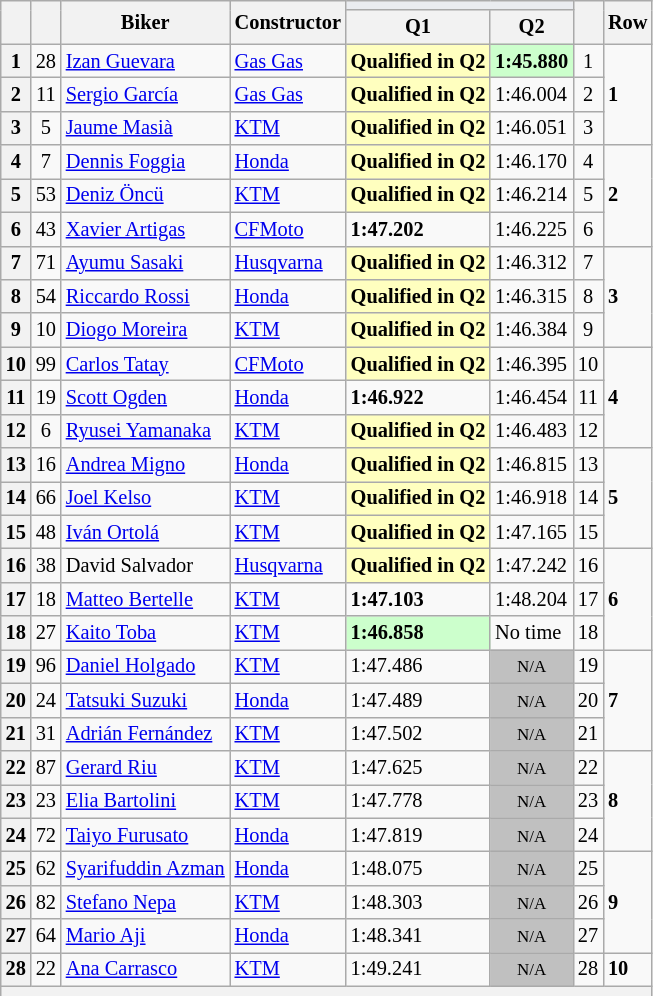<table class="wikitable sortable" style="font-size: 85%;">
<tr>
<th rowspan="2"></th>
<th rowspan="2"></th>
<th rowspan="2">Biker</th>
<th rowspan="2">Constructor</th>
<th colspan="2" style="background:#eaecf0; text-align:center;"></th>
<th rowspan="2"></th>
<th rowspan="2">Row</th>
</tr>
<tr>
<th scope="col">Q1</th>
<th scope="col">Q2</th>
</tr>
<tr>
<th scope="row">1</th>
<td align="center">28</td>
<td> <a href='#'>Izan Guevara</a></td>
<td><a href='#'>Gas Gas</a></td>
<td style="background:#ffffbf;"><strong>Qualified in Q2</strong></td>
<td style="background:#ccffcc;"><strong>1:45.880</strong></td>
<td align="center">1</td>
<td rowspan="3"><strong>1</strong></td>
</tr>
<tr>
<th scope="row">2</th>
<td align="center">11</td>
<td> <a href='#'>Sergio García</a></td>
<td><a href='#'>Gas Gas</a></td>
<td style="background:#ffffbf;"><strong>Qualified in Q2</strong></td>
<td>1:46.004</td>
<td align="center">2</td>
</tr>
<tr>
<th scope="row">3</th>
<td align="center">5</td>
<td> <a href='#'>Jaume Masià</a></td>
<td><a href='#'>KTM</a></td>
<td style="background:#ffffbf;"><strong>Qualified in Q2</strong></td>
<td>1:46.051</td>
<td align="center">3</td>
</tr>
<tr>
<th scope="row">4</th>
<td align="center">7</td>
<td> <a href='#'>Dennis Foggia</a></td>
<td><a href='#'>Honda</a></td>
<td style="background:#ffffbf;"><strong>Qualified in Q2</strong></td>
<td>1:46.170</td>
<td align="center">4</td>
<td rowspan="3"><strong>2</strong></td>
</tr>
<tr>
<th scope="row">5</th>
<td align="center">53</td>
<td> <a href='#'>Deniz Öncü</a></td>
<td><a href='#'>KTM</a></td>
<td style="background:#ffffbf;"><strong>Qualified in Q2</strong></td>
<td>1:46.214</td>
<td align="center">5</td>
</tr>
<tr>
<th scope="row">6</th>
<td align="center">43</td>
<td> <a href='#'>Xavier Artigas</a></td>
<td><a href='#'>CFMoto</a></td>
<td><strong>1:47.202</strong></td>
<td>1:46.225</td>
<td align="center">6</td>
</tr>
<tr>
<th scope="row">7</th>
<td align="center">71</td>
<td> <a href='#'>Ayumu Sasaki</a></td>
<td><a href='#'>Husqvarna</a></td>
<td style="background:#ffffbf;"><strong>Qualified in Q2</strong></td>
<td>1:46.312</td>
<td align="center">7</td>
<td rowspan="3"><strong>3</strong></td>
</tr>
<tr>
<th scope="row">8</th>
<td align="center">54</td>
<td> <a href='#'>Riccardo Rossi</a></td>
<td><a href='#'>Honda</a></td>
<td style="background:#ffffbf;"><strong>Qualified in Q2</strong></td>
<td>1:46.315</td>
<td align="center">8</td>
</tr>
<tr>
<th scope="row">9</th>
<td align="center">10</td>
<td> <a href='#'>Diogo Moreira</a></td>
<td><a href='#'>KTM</a></td>
<td style="background:#ffffbf;"><strong>Qualified in Q2</strong></td>
<td>1:46.384</td>
<td align="center">9</td>
</tr>
<tr>
<th scope="row">10</th>
<td align="center">99</td>
<td> <a href='#'>Carlos Tatay</a></td>
<td><a href='#'>CFMoto</a></td>
<td style="background:#ffffbf;"><strong>Qualified in Q2</strong></td>
<td>1:46.395</td>
<td align="center">10</td>
<td rowspan="3"><strong>4</strong></td>
</tr>
<tr>
<th scope="row">11</th>
<td align="center">19</td>
<td> <a href='#'>Scott Ogden</a></td>
<td><a href='#'>Honda</a></td>
<td><strong>1:46.922</strong></td>
<td>1:46.454</td>
<td align="center">11</td>
</tr>
<tr>
<th scope="row">12</th>
<td align="center">6</td>
<td> <a href='#'>Ryusei Yamanaka</a></td>
<td><a href='#'>KTM</a></td>
<td style="background:#ffffbf;"><strong>Qualified in Q2</strong></td>
<td>1:46.483</td>
<td align="center">12</td>
</tr>
<tr>
<th scope="row">13</th>
<td align="center">16</td>
<td> <a href='#'>Andrea Migno</a></td>
<td><a href='#'>Honda</a></td>
<td style="background:#ffffbf;"><strong>Qualified in Q2</strong></td>
<td>1:46.815</td>
<td align="center">13</td>
<td rowspan="3"><strong>5</strong></td>
</tr>
<tr>
<th scope="row">14</th>
<td align="center">66</td>
<td> <a href='#'>Joel Kelso</a></td>
<td><a href='#'>KTM</a></td>
<td style="background:#ffffbf;"><strong>Qualified in Q2</strong></td>
<td>1:46.918</td>
<td align="center">14</td>
</tr>
<tr>
<th scope="row">15</th>
<td align="center">48</td>
<td> <a href='#'>Iván Ortolá</a></td>
<td><a href='#'>KTM</a></td>
<td style="background:#ffffbf;"><strong>Qualified in Q2</strong></td>
<td>1:47.165</td>
<td align="center">15</td>
</tr>
<tr>
<th scope="row">16</th>
<td align="center">38</td>
<td> David Salvador</td>
<td><a href='#'>Husqvarna</a></td>
<td style="background:#ffffbf;"><strong>Qualified in Q2</strong></td>
<td>1:47.242</td>
<td align="center">16</td>
<td rowspan="3"><strong>6</strong></td>
</tr>
<tr>
<th scope="row">17</th>
<td align="center">18</td>
<td> <a href='#'>Matteo Bertelle</a></td>
<td><a href='#'>KTM</a></td>
<td><strong>1:47.103</strong></td>
<td>1:48.204</td>
<td align="center">17</td>
</tr>
<tr>
<th scope="row">18</th>
<td align="center">27</td>
<td> <a href='#'>Kaito Toba</a></td>
<td><a href='#'>KTM</a></td>
<td style="background:#ccffcc;"><strong>1:46.858</strong></td>
<td>No time</td>
<td align="center">18</td>
</tr>
<tr>
<th scope="row">19</th>
<td align="center">96</td>
<td> <a href='#'>Daniel Holgado</a></td>
<td><a href='#'>KTM</a></td>
<td>1:47.486</td>
<td style="background: silver" align="center" data-sort-value="19"><small>N/A</small></td>
<td align="center">19</td>
<td rowspan="3"><strong>7</strong></td>
</tr>
<tr>
<th scope="row">20</th>
<td align="center">24</td>
<td> <a href='#'>Tatsuki Suzuki</a></td>
<td><a href='#'>Honda</a></td>
<td>1:47.489</td>
<td style="background: silver" align="center" data-sort-value="20"><small>N/A</small></td>
<td align="center">20</td>
</tr>
<tr>
<th scope="row">21</th>
<td align="center">31</td>
<td> <a href='#'>Adrián Fernández</a></td>
<td><a href='#'>KTM</a></td>
<td>1:47.502</td>
<td style="background: silver" align="center" data-sort-value="21"><small>N/A</small></td>
<td align="center">21</td>
</tr>
<tr>
<th scope="row">22</th>
<td align="center">87</td>
<td> <a href='#'>Gerard Riu</a></td>
<td><a href='#'>KTM</a></td>
<td>1:47.625</td>
<td style="background: silver" align="center" data-sort-value="22"><small>N/A</small></td>
<td align="center">22</td>
<td rowspan="3"><strong>8</strong></td>
</tr>
<tr>
<th scope="row">23</th>
<td align="center">23</td>
<td> <a href='#'>Elia Bartolini</a></td>
<td><a href='#'>KTM</a></td>
<td>1:47.778</td>
<td style="background: silver" align="center" data-sort-value="23"><small>N/A</small></td>
<td align="center">23</td>
</tr>
<tr>
<th scope="row">24</th>
<td align="center">72</td>
<td> <a href='#'>Taiyo Furusato</a></td>
<td><a href='#'>Honda</a></td>
<td>1:47.819</td>
<td style="background: silver" align="center" data-sort-value="24"><small>N/A</small></td>
<td align="center">24</td>
</tr>
<tr>
<th scope="row">25</th>
<td align="center">62</td>
<td> <a href='#'>Syarifuddin Azman</a></td>
<td><a href='#'>Honda</a></td>
<td>1:48.075</td>
<td style="background: silver" align="center" data-sort-value="25"><small>N/A</small></td>
<td align="center">25</td>
<td rowspan="3"><strong>9</strong></td>
</tr>
<tr>
<th scope="row">26</th>
<td align="center">82</td>
<td> <a href='#'>Stefano Nepa</a></td>
<td><a href='#'>KTM</a></td>
<td>1:48.303</td>
<td style="background: silver" align="center" data-sort-value="26"><small>N/A</small></td>
<td align="center">26</td>
</tr>
<tr>
<th scope="row">27</th>
<td align="center">64</td>
<td> <a href='#'>Mario Aji</a></td>
<td><a href='#'>Honda</a></td>
<td>1:48.341</td>
<td style="background: silver" align="center" data-sort-value="27"><small>N/A</small></td>
<td align="center">27</td>
</tr>
<tr>
<th scope="row">28</th>
<td align="center">22</td>
<td> <a href='#'>Ana Carrasco</a></td>
<td><a href='#'>KTM</a></td>
<td>1:49.241</td>
<td style="background: silver" align="center" data-sort-value="28"><small>N/A</small></td>
<td align="center">28</td>
<td><strong>10</strong></td>
</tr>
<tr>
<th colspan="8"></th>
</tr>
</table>
